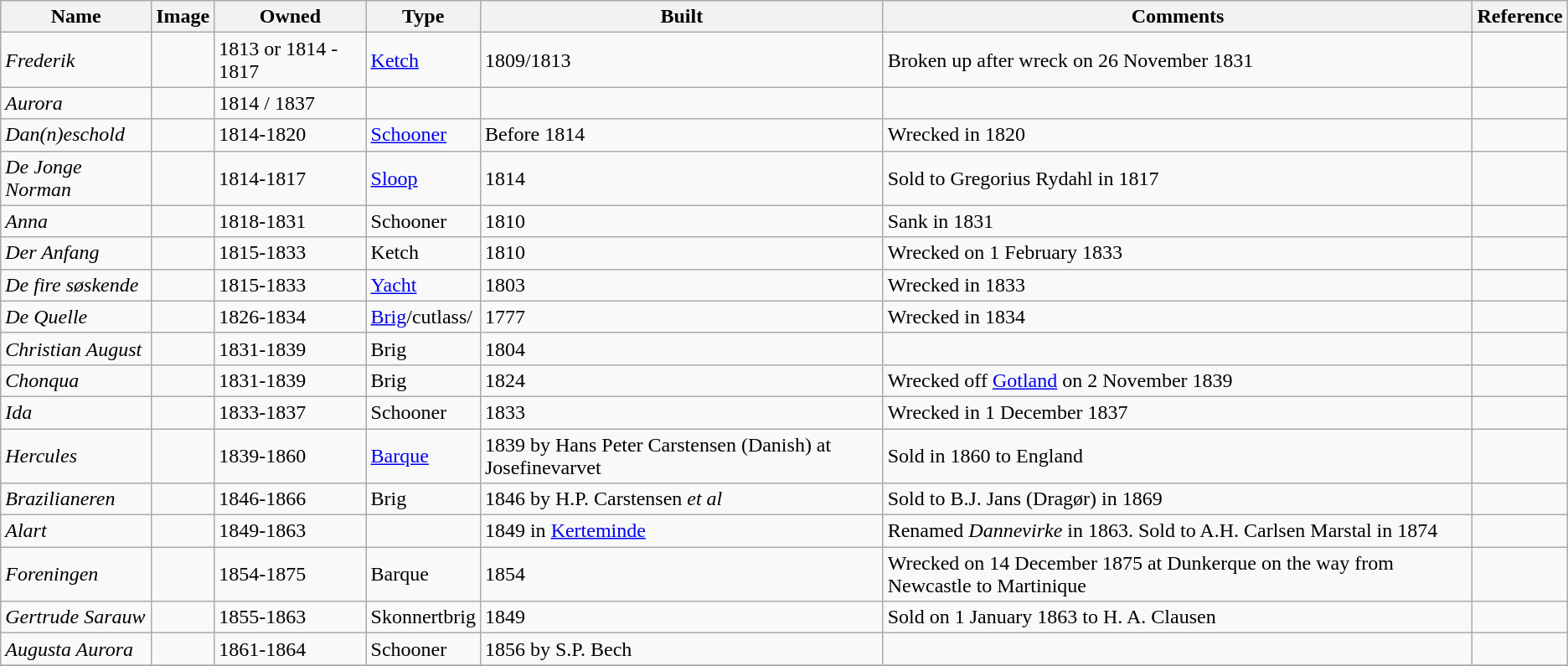<table class="wikitable sortable">
<tr>
<th>Name</th>
<th>Image</th>
<th>Owned</th>
<th>Type</th>
<th>Built</th>
<th>Comments</th>
<th>Reference</th>
</tr>
<tr>
<td><em>Frederik</em></td>
<td></td>
<td>1813 or 1814 - 1817</td>
<td><a href='#'>Ketch</a></td>
<td>1809/1813</td>
<td>Broken up after wreck on 26 November 1831</td>
<td></td>
</tr>
<tr>
<td><em>Aurora</em></td>
<td></td>
<td>1814 / 1837</td>
<td></td>
<td></td>
<td></td>
<td></td>
</tr>
<tr>
<td><em>Dan(n)eschold</em></td>
<td></td>
<td>1814-1820</td>
<td><a href='#'>Schooner</a></td>
<td>Before 1814</td>
<td>Wrecked in 1820</td>
<td></td>
</tr>
<tr>
<td><em>De Jonge Norman</em></td>
<td></td>
<td>1814-1817</td>
<td><a href='#'>Sloop</a></td>
<td>1814</td>
<td>Sold to Gregorius Rydahl in 1817</td>
<td></td>
</tr>
<tr>
<td><em>Anna</em></td>
<td></td>
<td>1818-1831</td>
<td>Schooner</td>
<td>1810</td>
<td>Sank in 1831</td>
<td></td>
</tr>
<tr>
<td><em>Der Anfang</em></td>
<td></td>
<td>1815-1833</td>
<td>Ketch</td>
<td>1810</td>
<td>Wrecked on 1 February 1833</td>
<td></td>
</tr>
<tr>
<td><em>De fire søskende</em></td>
<td></td>
<td>1815-1833</td>
<td><a href='#'>Yacht</a></td>
<td>1803</td>
<td>Wrecked in 1833</td>
<td></td>
</tr>
<tr>
<td><em>De Quelle</em></td>
<td></td>
<td>1826-1834</td>
<td><a href='#'>Brig</a>/cutlass/</td>
<td>1777</td>
<td>Wrecked in 1834</td>
<td></td>
</tr>
<tr>
<td><em>Christian August</em></td>
<td></td>
<td>1831-1839</td>
<td>Brig</td>
<td>1804</td>
<td></td>
<td></td>
</tr>
<tr>
<td><em>Chonqua</em></td>
<td></td>
<td>1831-1839</td>
<td>Brig</td>
<td>1824</td>
<td>Wrecked off <a href='#'>Gotland</a> on 2 November 1839</td>
<td></td>
</tr>
<tr>
<td><em>Ida</em></td>
<td></td>
<td>1833-1837</td>
<td>Schooner</td>
<td>1833</td>
<td>Wrecked in 1 December 1837</td>
<td></td>
</tr>
<tr>
<td><em>Hercules</em></td>
<td></td>
<td>1839-1860</td>
<td><a href='#'>Barque</a></td>
<td>1839 by Hans Peter Carstensen (Danish) at Josefinevarvet</td>
<td>Sold in 1860 to England</td>
<td></td>
</tr>
<tr>
<td><em>Brazilianeren</em></td>
<td></td>
<td>1846-1866</td>
<td>Brig</td>
<td>1846 by H.P. Carstensen <em>et al</em></td>
<td>Sold to B.J. Jans (Dragør) in 1869</td>
<td></td>
</tr>
<tr>
<td><em>Alart</em></td>
<td></td>
<td>1849-1863</td>
<td></td>
<td>1849 in <a href='#'>Kerteminde</a></td>
<td>Renamed <em>Dannevirke</em> in 1863. Sold to A.H. Carlsen Marstal in 1874</td>
<td></td>
</tr>
<tr>
<td><em>Foreningen</em></td>
<td></td>
<td>1854-1875</td>
<td>Barque</td>
<td>1854</td>
<td>Wrecked on 14 December 1875 at Dunkerque on the way from Newcastle to Martinique</td>
<td></td>
</tr>
<tr>
<td><em>Gertrude Sarauw</em></td>
<td></td>
<td>1855-1863</td>
<td>Skonnertbrig</td>
<td>1849</td>
<td>Sold on 1 January 1863 to H. A. Clausen</td>
<td></td>
</tr>
<tr>
<td><em>Augusta Aurora</em></td>
<td></td>
<td>1861-1864</td>
<td>Schooner</td>
<td>1856 by S.P. Bech</td>
<td></td>
<td></td>
</tr>
<tr>
</tr>
</table>
